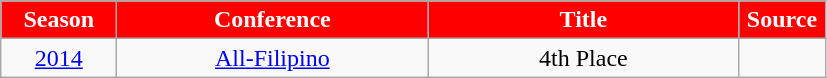<table class="wikitable">
<tr>
<th width=70px style="background: Red; color: white; text-align: center"><strong>Season</strong></th>
<th width=200px style="background: Red; color: White"><strong>Conference</strong></th>
<th width=200px style="background: Red; color: White"><strong>Title</strong></th>
<th width=50px style="background: Red; color: White"><strong>Source</strong></th>
</tr>
<tr align=center>
<td><a href='#'>2014</a></td>
<td><a href='#'>All-Filipino</a></td>
<td>4th Place</td>
<td></td>
</tr>
</table>
